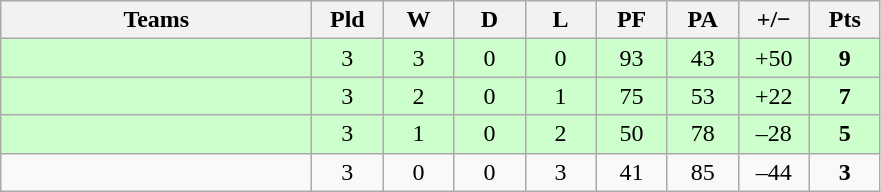<table class="wikitable" style="text-align: center;">
<tr>
<th width="200">Teams</th>
<th width="40">Pld</th>
<th width="40">W</th>
<th width="40">D</th>
<th width="40">L</th>
<th width="40">PF</th>
<th width="40">PA</th>
<th width="40">+/−</th>
<th width="40">Pts</th>
</tr>
<tr style="background:#cfc; width:20px;">
<td align=left></td>
<td>3</td>
<td>3</td>
<td>0</td>
<td>0</td>
<td>93</td>
<td>43</td>
<td>+50</td>
<td><strong>9</strong></td>
</tr>
<tr style="background:#cfc; width:20px;">
<td align=left></td>
<td>3</td>
<td>2</td>
<td>0</td>
<td>1</td>
<td>75</td>
<td>53</td>
<td>+22</td>
<td><strong>7</strong></td>
</tr>
<tr style="background:#cfc; width:20px;">
<td align=left></td>
<td>3</td>
<td>1</td>
<td>0</td>
<td>2</td>
<td>50</td>
<td>78</td>
<td>–28</td>
<td><strong>5</strong></td>
</tr>
<tr>
<td align=left></td>
<td>3</td>
<td>0</td>
<td>0</td>
<td>3</td>
<td>41</td>
<td>85</td>
<td>–44</td>
<td><strong>3</strong></td>
</tr>
</table>
